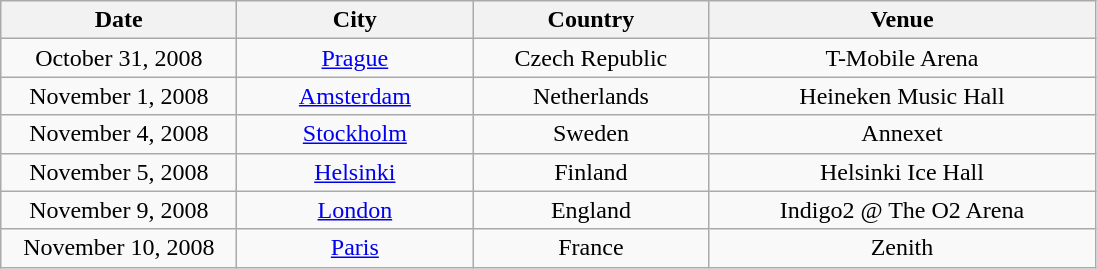<table class="wikitable" style="text-align:center;">
<tr>
<th style="width:150px;">Date</th>
<th style="width:150px;">City</th>
<th style="width:150px;">Country</th>
<th style="width:250px;">Venue</th>
</tr>
<tr>
<td>October 31, 2008</td>
<td><a href='#'>Prague</a></td>
<td>Czech Republic</td>
<td>T-Mobile Arena</td>
</tr>
<tr>
<td>November 1, 2008</td>
<td><a href='#'>Amsterdam</a></td>
<td>Netherlands</td>
<td>Heineken Music Hall</td>
</tr>
<tr>
<td>November 4, 2008</td>
<td><a href='#'>Stockholm</a></td>
<td>Sweden</td>
<td>Annexet</td>
</tr>
<tr>
<td>November 5, 2008</td>
<td><a href='#'>Helsinki</a></td>
<td>Finland</td>
<td>Helsinki Ice Hall</td>
</tr>
<tr>
<td>November 9, 2008</td>
<td><a href='#'>London</a></td>
<td>England</td>
<td>Indigo2 @ The O2 Arena</td>
</tr>
<tr>
<td>November 10, 2008</td>
<td><a href='#'>Paris</a></td>
<td>France</td>
<td>Zenith</td>
</tr>
</table>
